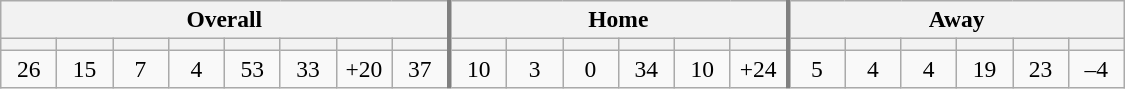<table class="wikitable" style="text-align: center; font-size:98%;">
<tr>
<th colspan=8 style="border-right:3px solid grey;">Overall</th>
<th colspan=6 style="border-right:3px solid grey;">Home</th>
<th colspan=6>Away</th>
</tr>
<tr>
<th width=30></th>
<th width=30></th>
<th width=30></th>
<th width=30></th>
<th width=30></th>
<th width=30></th>
<th width=30></th>
<th width=30 style="border-right:3px solid grey;"></th>
<th width=30></th>
<th width=30></th>
<th width=30></th>
<th width=30></th>
<th width=30></th>
<th width=30 style="border-right:3px solid grey;"></th>
<th width=30></th>
<th width=30></th>
<th width=30></th>
<th width=30></th>
<th width=30></th>
<th width=30></th>
</tr>
<tr>
<td>26</td>
<td>15</td>
<td>7</td>
<td>4</td>
<td>53</td>
<td>33</td>
<td>+20</td>
<td width=30 style="border-right:3px solid grey;">37</td>
<td>10</td>
<td>3</td>
<td>0</td>
<td>34</td>
<td>10</td>
<td width=30 style="border-right:3px solid grey;">+24</td>
<td>5</td>
<td>4</td>
<td>4</td>
<td>19</td>
<td>23</td>
<td>–4</td>
</tr>
</table>
